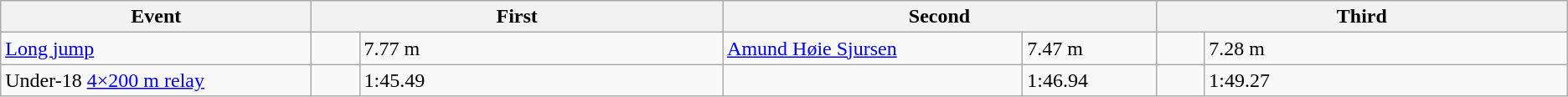<table class=wikitable>
<tr>
<th style="width:15em">Event</th>
<th colspan=2 style="width:30em">First</th>
<th colspan=2 style="width:30em">Second</th>
<th colspan=2 style="width:30em">Third</th>
</tr>
<tr>
<td><a href='#'>Long jump</a></td>
<td></td>
<td>7.77 m </td>
<td><a href='#'>Amund Høie Sjursen</a></td>
<td>7.47 m </td>
<td></td>
<td>7.28 m </td>
</tr>
<tr>
<td>Under-18 <a href='#'>4×200&nbsp;m relay</a></td>
<td><br></td>
<td>1:45.49</td>
<td><br></td>
<td>1:46.94</td>
<td><br></td>
<td>1:49.27</td>
</tr>
</table>
